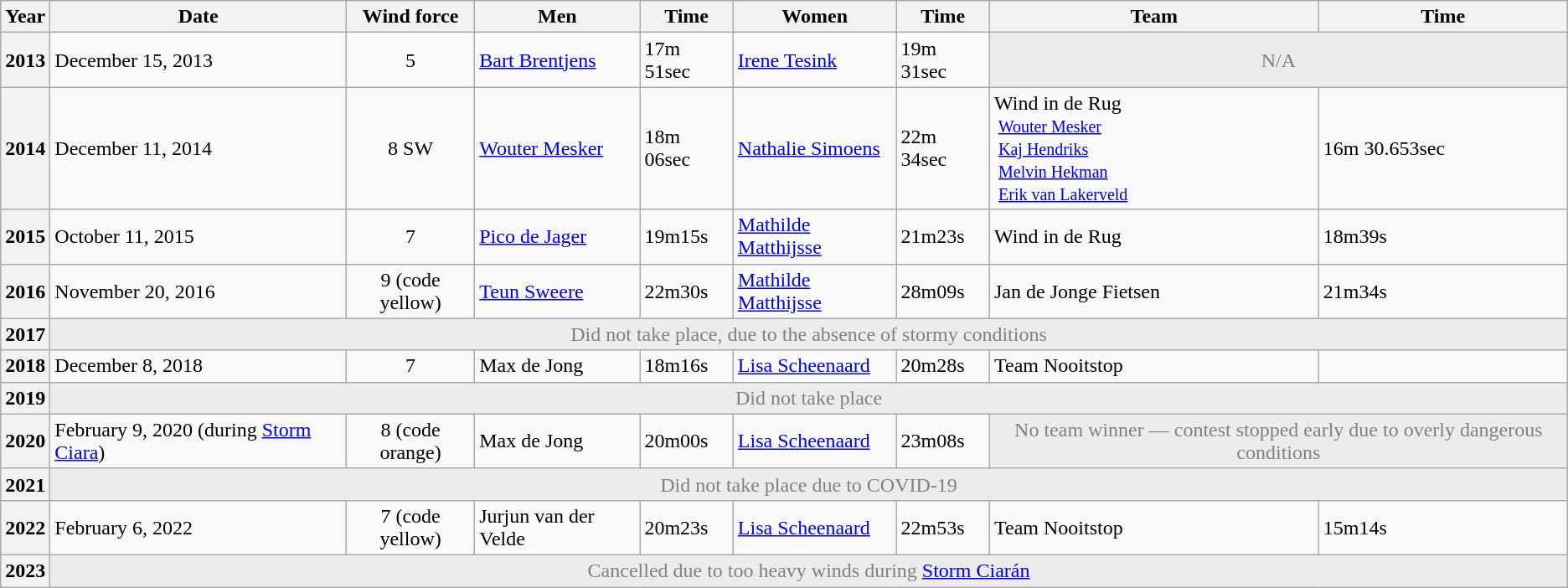<table class="wikitable">
<tr>
<th>Year</th>
<th>Date</th>
<th>Wind force</th>
<th>Men</th>
<th>Time</th>
<th>Women</th>
<th>Time</th>
<th>Team</th>
<th>Time</th>
</tr>
<tr>
<th>2013</th>
<td>December 15, 2013</td>
<td align=center>5</td>
<td> <a href='#'>Bart Brentjens</a></td>
<td>17m 51sec</td>
<td> <a href='#'>Irene Tesink</a></td>
<td>19m 31sec</td>
<td colspan=2 style="background: #ececec; color: grey; vertical-align: middle; text-align: center; " class="table-na">N/A</td>
</tr>
<tr>
<th>2014</th>
<td>December 11, 2014</td>
<td align=center>8 SW</td>
<td> <a href='#'>Wouter Mesker</a></td>
<td>18m 06sec</td>
<td> <a href='#'>Nathalie Simoens</a></td>
<td>22m 34sec</td>
<td>Wind in de Rug<br><small> <a href='#'>Wouter Mesker</a><br> <a href='#'>Kaj Hendriks</a><br> <a href='#'>Melvin Hekman</a><br> <a href='#'>Erik van Lakerveld</a></small></td>
<td>16m 30.653sec</td>
</tr>
<tr>
<th>2015</th>
<td>October 11, 2015</td>
<td align=center>7</td>
<td> <a href='#'>Pico de Jager</a></td>
<td>19m15s</td>
<td> <a href='#'>Mathilde Matthijsse</a></td>
<td>21m23s</td>
<td>Wind in de Rug</td>
<td>18m39s</td>
</tr>
<tr>
<th>2016</th>
<td>November 20, 2016</td>
<td align=center>9 (code yellow)</td>
<td> <a href='#'>Teun Sweere</a></td>
<td>22m30s</td>
<td> <a href='#'>Mathilde Matthijsse</a></td>
<td>28m09s</td>
<td>Jan de Jonge Fietsen</td>
<td>21m34s</td>
</tr>
<tr>
<th>2017</th>
<td colspan="8" style="background: #ececec; color: grey; vertical-align: middle; text-align: center; " class="table-na">Did not take place, due to the absence of stormy conditions</td>
</tr>
<tr>
<th>2018</th>
<td>December 8, 2018</td>
<td align=center>7</td>
<td> Max de Jong</td>
<td>18m16s</td>
<td> <a href='#'>Lisa Scheenaard</a></td>
<td>20m28s</td>
<td>Team Nooitstop</td>
<td></td>
</tr>
<tr>
<th>2019</th>
<td colspan="8" style="background: #ececec; color: grey; vertical-align: middle; text-align: center; " class="table-na">Did not take place</td>
</tr>
<tr>
<th>2020</th>
<td>February 9, 2020 (during <a href='#'>Storm Ciara</a>)</td>
<td align=center>8 (code orange)</td>
<td> Max de Jong</td>
<td>20m00s</td>
<td> <a href='#'>Lisa Scheenaard</a></td>
<td>23m08s</td>
<td colspan=2 style="background: #ececec; color: grey; vertical-align: middle; text-align: center; " class="table-na">No team winner — contest stopped early due to overly dangerous conditions</td>
</tr>
<tr>
<th>2021</th>
<td colspan="8" style="background: #ececec; color: grey; vertical-align: middle; text-align: center; " class="table-na">Did not take place due to COVID-19</td>
</tr>
<tr>
<th>2022</th>
<td>February 6, 2022</td>
<td align=center>7 (code yellow)</td>
<td> Jurjun van der Velde</td>
<td>20m23s</td>
<td> <a href='#'>Lisa Scheenaard</a></td>
<td>22m53s</td>
<td>Team Nooitstop</td>
<td>15m14s</td>
</tr>
<tr>
<th>2023</th>
<td colspan="8" style="background: #ececec; color: grey; vertical-align: middle; text-align: center; " class="table-na">Cancelled due to too heavy winds during <a href='#'>Storm Ciarán</a></td>
</tr>
</table>
